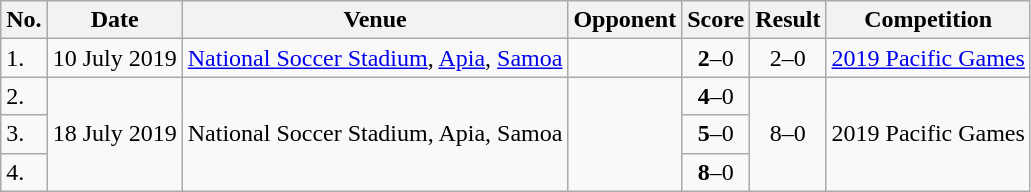<table class="wikitable" style="font-size:100%;">
<tr>
<th>No.</th>
<th>Date</th>
<th>Venue</th>
<th>Opponent</th>
<th>Score</th>
<th>Result</th>
<th>Competition</th>
</tr>
<tr>
<td>1.</td>
<td>10 July 2019</td>
<td><a href='#'>National Soccer Stadium</a>, <a href='#'>Apia</a>, <a href='#'>Samoa</a></td>
<td></td>
<td align=center><strong>2</strong>–0</td>
<td align=center>2–0</td>
<td><a href='#'>2019 Pacific Games</a></td>
</tr>
<tr>
<td>2.</td>
<td rowspan="3">18 July 2019</td>
<td rowspan="3">National Soccer Stadium, Apia, Samoa</td>
<td rowspan="3"></td>
<td align=center><strong>4</strong>–0</td>
<td rowspan="3" style="text-align:center">8–0</td>
<td rowspan="3">2019 Pacific Games</td>
</tr>
<tr>
<td>3.</td>
<td align=center><strong>5</strong>–0</td>
</tr>
<tr>
<td>4.</td>
<td align=center><strong>8</strong>–0</td>
</tr>
</table>
